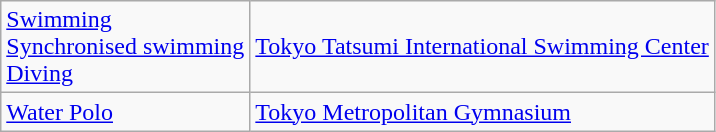<table class="wikitable">
<tr>
<td><a href='#'>Swimming</a><br><a href='#'>Synchronised swimming</a><br><a href='#'>Diving</a></td>
<td><a href='#'>Tokyo Tatsumi International Swimming Center</a></td>
</tr>
<tr>
<td><a href='#'>Water Polo</a></td>
<td><a href='#'>Tokyo Metropolitan Gymnasium</a></td>
</tr>
</table>
